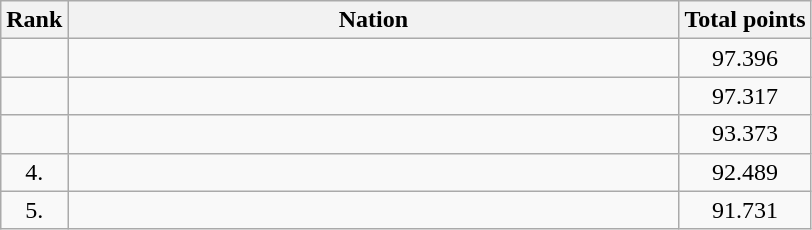<table class="wikitable">
<tr>
<th>Rank</th>
<th align="left" style="width: 25em">Nation</th>
<th>Total points</th>
</tr>
<tr>
<td align="center"></td>
<td></td>
<td align="center">97.396</td>
</tr>
<tr>
<td align="center"></td>
<td></td>
<td align="center">97.317</td>
</tr>
<tr>
<td align="center"></td>
<td></td>
<td align="center">93.373</td>
</tr>
<tr>
<td align="center">4.</td>
<td></td>
<td align="center">92.489</td>
</tr>
<tr>
<td align="center">5.</td>
<td></td>
<td align="center">91.731</td>
</tr>
</table>
